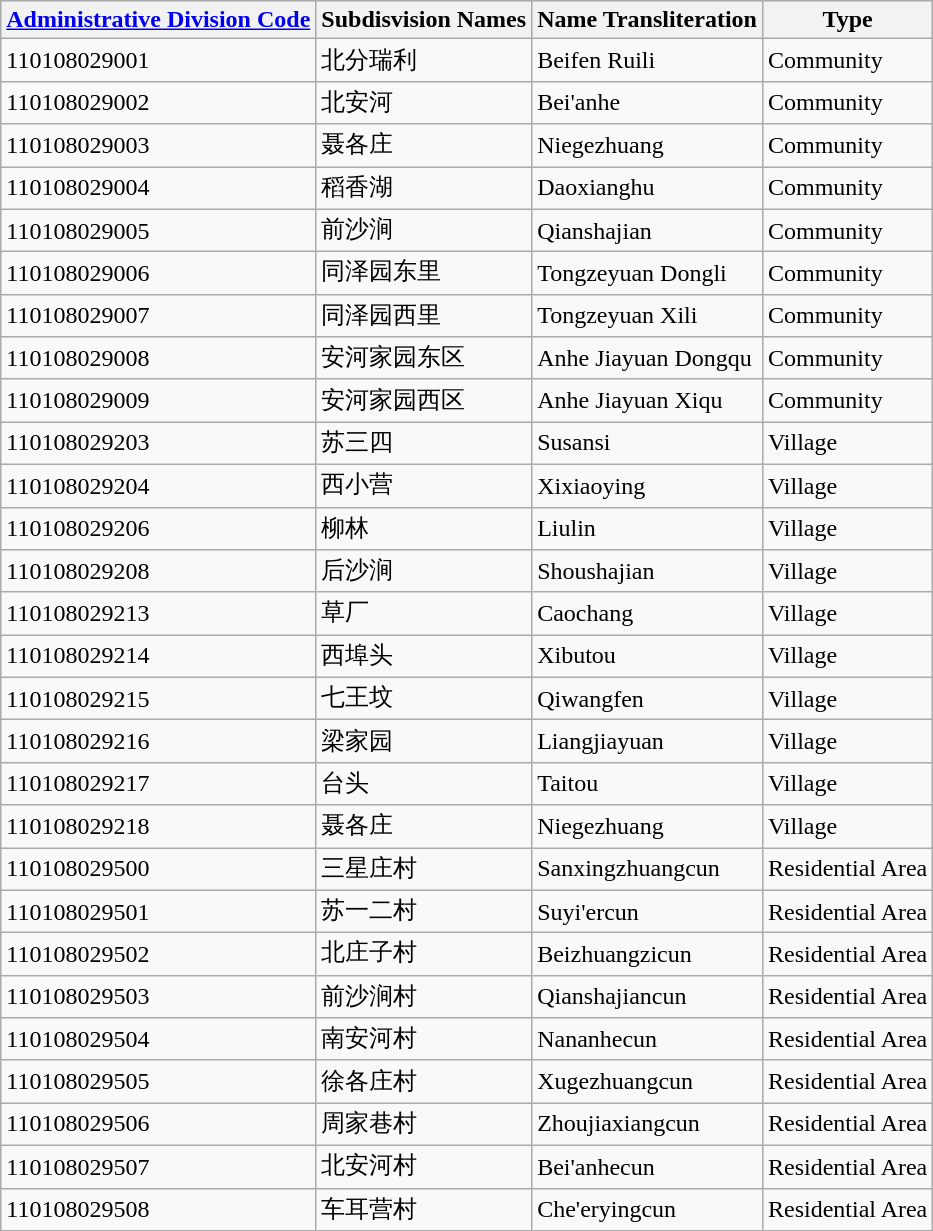<table class="wikitable sortable">
<tr>
<th><a href='#'>Administrative Division Code</a></th>
<th>Subdisvision Names</th>
<th>Name Transliteration</th>
<th>Type</th>
</tr>
<tr>
<td>110108029001</td>
<td>北分瑞利</td>
<td>Beifen Ruili</td>
<td>Community</td>
</tr>
<tr>
<td>110108029002</td>
<td>北安河</td>
<td>Bei'anhe</td>
<td>Community</td>
</tr>
<tr>
<td>110108029003</td>
<td>聂各庄</td>
<td>Niegezhuang</td>
<td>Community</td>
</tr>
<tr>
<td>110108029004</td>
<td>稻香湖</td>
<td>Daoxianghu</td>
<td>Community</td>
</tr>
<tr>
<td>110108029005</td>
<td>前沙涧</td>
<td>Qianshajian</td>
<td>Community</td>
</tr>
<tr>
<td>110108029006</td>
<td>同泽园东里</td>
<td>Tongzeyuan Dongli</td>
<td>Community</td>
</tr>
<tr>
<td>110108029007</td>
<td>同泽园西里</td>
<td>Tongzeyuan Xili</td>
<td>Community</td>
</tr>
<tr>
<td>110108029008</td>
<td>安河家园东区</td>
<td>Anhe Jiayuan Dongqu</td>
<td>Community</td>
</tr>
<tr>
<td>110108029009</td>
<td>安河家园西区</td>
<td>Anhe Jiayuan Xiqu</td>
<td>Community</td>
</tr>
<tr>
<td>110108029203</td>
<td>苏三四</td>
<td>Susansi</td>
<td>Village</td>
</tr>
<tr>
<td>110108029204</td>
<td>西小营</td>
<td>Xixiaoying</td>
<td>Village</td>
</tr>
<tr>
<td>110108029206</td>
<td>柳林</td>
<td>Liulin</td>
<td>Village</td>
</tr>
<tr>
<td>110108029208</td>
<td>后沙涧</td>
<td>Shoushajian</td>
<td>Village</td>
</tr>
<tr>
<td>110108029213</td>
<td>草厂</td>
<td>Caochang</td>
<td>Village</td>
</tr>
<tr>
<td>110108029214</td>
<td>西埠头</td>
<td>Xibutou</td>
<td>Village</td>
</tr>
<tr>
<td>110108029215</td>
<td>七王坟</td>
<td>Qiwangfen</td>
<td>Village</td>
</tr>
<tr>
<td>110108029216</td>
<td>梁家园</td>
<td>Liangjiayuan</td>
<td>Village</td>
</tr>
<tr>
<td>110108029217</td>
<td>台头</td>
<td>Taitou</td>
<td>Village</td>
</tr>
<tr>
<td>110108029218</td>
<td>聂各庄</td>
<td>Niegezhuang</td>
<td>Village</td>
</tr>
<tr>
<td>110108029500</td>
<td>三星庄村</td>
<td>Sanxingzhuangcun</td>
<td>Residential Area</td>
</tr>
<tr>
<td>110108029501</td>
<td>苏一二村</td>
<td>Suyi'ercun</td>
<td>Residential Area</td>
</tr>
<tr>
<td>110108029502</td>
<td>北庄子村</td>
<td>Beizhuangzicun</td>
<td>Residential Area</td>
</tr>
<tr>
<td>110108029503</td>
<td>前沙涧村</td>
<td>Qianshajiancun</td>
<td>Residential Area</td>
</tr>
<tr>
<td>110108029504</td>
<td>南安河村</td>
<td>Nananhecun</td>
<td>Residential Area</td>
</tr>
<tr>
<td>110108029505</td>
<td>徐各庄村</td>
<td>Xugezhuangcun</td>
<td>Residential Area</td>
</tr>
<tr>
<td>110108029506</td>
<td>周家巷村</td>
<td>Zhoujiaxiangcun</td>
<td>Residential Area</td>
</tr>
<tr>
<td>110108029507</td>
<td>北安河村</td>
<td>Bei'anhecun</td>
<td>Residential Area</td>
</tr>
<tr>
<td>110108029508</td>
<td>车耳营村</td>
<td>Che'eryingcun</td>
<td>Residential Area</td>
</tr>
</table>
